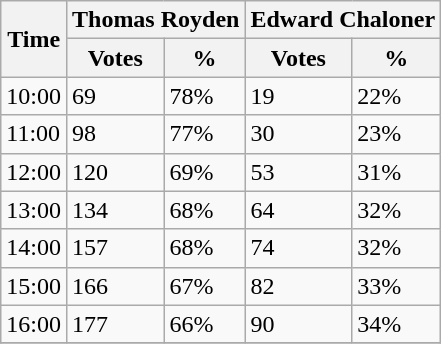<table class="wikitable">
<tr>
<th rowspan="2">Time</th>
<th colspan="2">Thomas Royden</th>
<th colspan="2">Edward Chaloner</th>
</tr>
<tr>
<th>Votes</th>
<th>%</th>
<th>Votes</th>
<th>%</th>
</tr>
<tr>
<td>10:00</td>
<td>69</td>
<td>78%</td>
<td>19</td>
<td>22%</td>
</tr>
<tr>
<td>11:00</td>
<td>98</td>
<td>77%</td>
<td>30</td>
<td>23%</td>
</tr>
<tr>
<td>12:00</td>
<td>120</td>
<td>69%</td>
<td>53</td>
<td>31%</td>
</tr>
<tr>
<td>13:00</td>
<td>134</td>
<td>68%</td>
<td>64</td>
<td>32%</td>
</tr>
<tr>
<td>14:00</td>
<td>157</td>
<td>68%</td>
<td>74</td>
<td>32%</td>
</tr>
<tr>
<td>15:00</td>
<td>166</td>
<td>67%</td>
<td>82</td>
<td>33%</td>
</tr>
<tr>
<td>16:00</td>
<td>177</td>
<td>66%</td>
<td>90</td>
<td>34%</td>
</tr>
<tr>
</tr>
</table>
